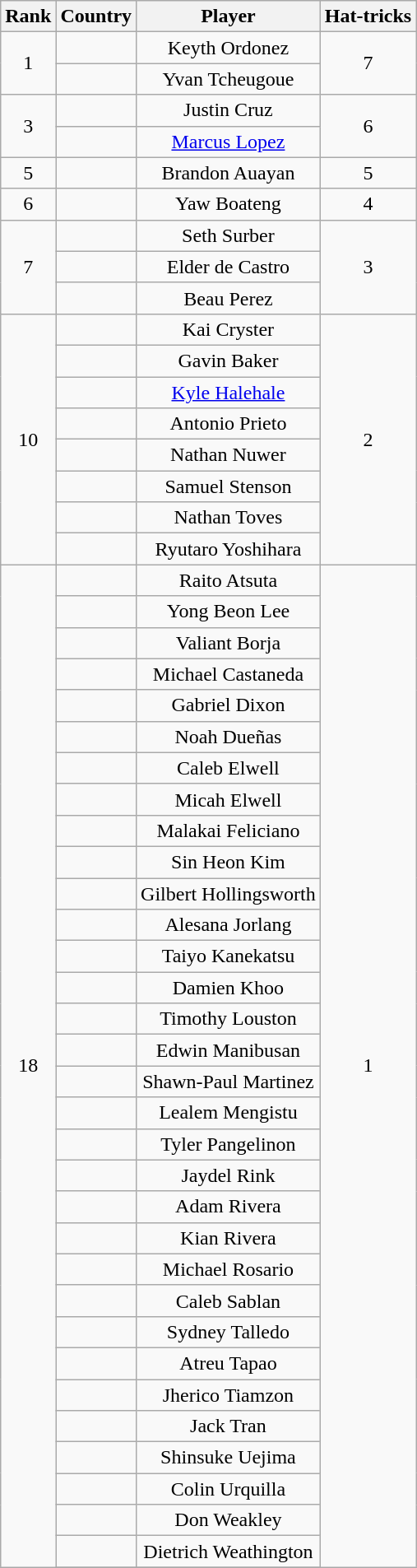<table class="wikitable" style="text-align:center;">
<tr>
<th>Rank</th>
<th>Country</th>
<th>Player</th>
<th>Hat-tricks</th>
</tr>
<tr>
<td rowspan=2>1</td>
<td></td>
<td>Keyth Ordonez</td>
<td rowspan=2>7</td>
</tr>
<tr>
<td></td>
<td>Yvan Tcheugoue</td>
</tr>
<tr>
<td rowspan=2>3</td>
<td></td>
<td>Justin Cruz</td>
<td rowspan=2>6</td>
</tr>
<tr>
<td></td>
<td><a href='#'>Marcus Lopez</a></td>
</tr>
<tr>
<td rowspan=1>5</td>
<td></td>
<td>Brandon Auayan</td>
<td rowspan=1>5</td>
</tr>
<tr>
<td>6</td>
<td></td>
<td>Yaw Boateng</td>
<td>4</td>
</tr>
<tr>
<td rowspan=3>7</td>
<td></td>
<td>Seth Surber</td>
<td rowspan=3>3</td>
</tr>
<tr>
<td></td>
<td>Elder de Castro</td>
</tr>
<tr>
<td></td>
<td>Beau Perez</td>
</tr>
<tr>
<td rowspan=8>10</td>
<td></td>
<td>Kai Cryster</td>
<td rowspan=8>2</td>
</tr>
<tr>
<td></td>
<td>Gavin Baker</td>
</tr>
<tr>
<td></td>
<td><a href='#'>Kyle Halehale</a></td>
</tr>
<tr>
<td></td>
<td>Antonio Prieto</td>
</tr>
<tr>
<td></td>
<td>Nathan Nuwer</td>
</tr>
<tr>
<td></td>
<td>Samuel Stenson</td>
</tr>
<tr>
<td></td>
<td>Nathan Toves</td>
</tr>
<tr>
<td></td>
<td>Ryutaro Yoshihara</td>
</tr>
<tr>
<td rowspan=40>18</td>
<td></td>
<td>Raito Atsuta</td>
<td rowspan=40>1</td>
</tr>
<tr>
<td></td>
<td>Yong Beon Lee</td>
</tr>
<tr>
<td></td>
<td>Valiant Borja</td>
</tr>
<tr>
<td></td>
<td>Michael Castaneda</td>
</tr>
<tr>
<td></td>
<td>Gabriel Dixon</td>
</tr>
<tr>
<td></td>
<td>Noah Dueñas</td>
</tr>
<tr>
<td></td>
<td>Caleb Elwell</td>
</tr>
<tr>
<td></td>
<td>Micah Elwell</td>
</tr>
<tr>
<td></td>
<td>Malakai Feliciano</td>
</tr>
<tr>
<td></td>
<td>Sin Heon Kim</td>
</tr>
<tr>
<td></td>
<td>Gilbert Hollingsworth</td>
</tr>
<tr>
<td></td>
<td>Alesana Jorlang</td>
</tr>
<tr>
<td></td>
<td>Taiyo Kanekatsu</td>
</tr>
<tr>
<td></td>
<td>Damien Khoo</td>
</tr>
<tr>
<td></td>
<td>Timothy Louston</td>
</tr>
<tr>
<td></td>
<td>Edwin Manibusan</td>
</tr>
<tr>
<td></td>
<td>Shawn-Paul Martinez</td>
</tr>
<tr>
<td></td>
<td>Lealem Mengistu</td>
</tr>
<tr>
<td></td>
<td>Tyler Pangelinon</td>
</tr>
<tr>
<td></td>
<td>Jaydel Rink</td>
</tr>
<tr>
<td></td>
<td>Adam Rivera</td>
</tr>
<tr>
<td></td>
<td>Kian Rivera</td>
</tr>
<tr>
<td></td>
<td>Michael Rosario</td>
</tr>
<tr>
<td></td>
<td>Caleb Sablan</td>
</tr>
<tr>
<td></td>
<td>Sydney Talledo</td>
</tr>
<tr>
<td></td>
<td>Atreu Tapao</td>
</tr>
<tr>
<td></td>
<td>Jherico Tiamzon</td>
</tr>
<tr>
<td></td>
<td>Jack Tran</td>
</tr>
<tr>
<td></td>
<td>Shinsuke Uejima</td>
</tr>
<tr>
<td></td>
<td>Colin Urquilla</td>
</tr>
<tr>
<td></td>
<td>Don Weakley</td>
</tr>
<tr>
<td></td>
<td>Dietrich Weathington</td>
</tr>
<tr>
</tr>
</table>
